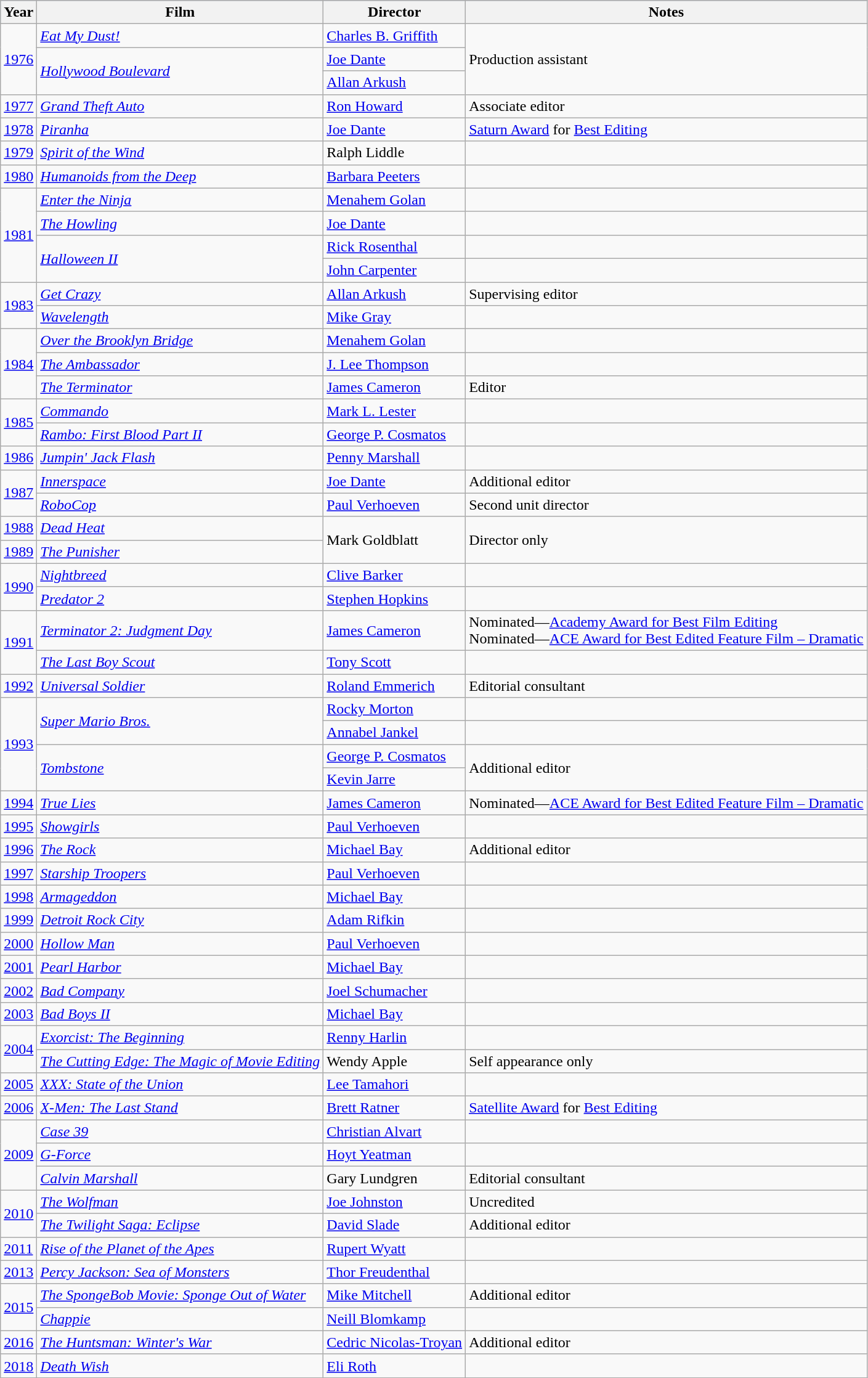<table class="wikitable sortable">
<tr style="background:#b0c4de; text-align:center;">
<th>Year</th>
<th>Film</th>
<th>Director</th>
<th>Notes</th>
</tr>
<tr>
<td rowspan="3"><a href='#'>1976</a></td>
<td><em><a href='#'>Eat My Dust!</a></em></td>
<td><a href='#'>Charles B. Griffith</a></td>
<td rowspan="3">Production assistant</td>
</tr>
<tr>
<td rowspan="2"><a href='#'><em>Hollywood Boulevard</em></a></td>
<td><a href='#'>Joe Dante</a></td>
</tr>
<tr>
<td><a href='#'>Allan Arkush</a></td>
</tr>
<tr>
<td><a href='#'>1977</a></td>
<td><a href='#'><em>Grand Theft Auto</em></a></td>
<td><a href='#'>Ron Howard</a></td>
<td>Associate editor</td>
</tr>
<tr>
<td><a href='#'>1978</a></td>
<td><em><a href='#'>Piranha</a></em></td>
<td><a href='#'>Joe Dante</a></td>
<td><a href='#'>Saturn Award</a> for <a href='#'>Best Editing</a></td>
</tr>
<tr>
<td><a href='#'>1979</a></td>
<td><em><a href='#'>Spirit of the Wind</a></em></td>
<td>Ralph Liddle</td>
<td></td>
</tr>
<tr>
<td><a href='#'>1980</a></td>
<td><em><a href='#'>Humanoids from the Deep</a></em></td>
<td><a href='#'>Barbara Peeters</a></td>
<td></td>
</tr>
<tr>
<td rowspan=4><a href='#'>1981</a></td>
<td><em><a href='#'>Enter the Ninja</a></em></td>
<td><a href='#'>Menahem Golan</a></td>
<td></td>
</tr>
<tr>
<td><em><a href='#'>The Howling</a></em></td>
<td><a href='#'>Joe Dante</a></td>
<td></td>
</tr>
<tr>
<td rowspan=2><em><a href='#'>Halloween II</a></em></td>
<td><a href='#'>Rick Rosenthal</a></td>
<td></td>
</tr>
<tr>
<td><a href='#'>John Carpenter</a></td>
<td></td>
</tr>
<tr>
<td rowspan="2"><a href='#'>1983</a></td>
<td><em><a href='#'>Get Crazy</a></em></td>
<td><a href='#'>Allan Arkush</a></td>
<td>Supervising editor</td>
</tr>
<tr>
<td><em><a href='#'>Wavelength</a></em></td>
<td><a href='#'>Mike Gray</a></td>
<td></td>
</tr>
<tr>
<td rowspan="3"><a href='#'>1984</a></td>
<td><em><a href='#'>Over the Brooklyn Bridge</a></em></td>
<td><a href='#'>Menahem Golan</a></td>
<td></td>
</tr>
<tr>
<td><em><a href='#'>The Ambassador</a></em></td>
<td><a href='#'>J. Lee Thompson</a></td>
<td></td>
</tr>
<tr>
<td><em><a href='#'>The Terminator</a></em></td>
<td><a href='#'>James Cameron</a></td>
<td>Editor</td>
</tr>
<tr>
<td rowspan=2><a href='#'>1985</a></td>
<td><em><a href='#'>Commando</a></em></td>
<td><a href='#'>Mark L. Lester</a></td>
<td></td>
</tr>
<tr>
<td><em><a href='#'>Rambo: First Blood Part II</a></em></td>
<td><a href='#'>George P. Cosmatos</a></td>
<td></td>
</tr>
<tr>
<td><a href='#'>1986</a></td>
<td><em><a href='#'>Jumpin' Jack Flash</a></em></td>
<td><a href='#'>Penny Marshall</a></td>
<td></td>
</tr>
<tr>
<td rowspan="2"><a href='#'>1987</a></td>
<td><em><a href='#'>Innerspace</a></em></td>
<td><a href='#'>Joe Dante</a></td>
<td>Additional editor</td>
</tr>
<tr>
<td><em><a href='#'>RoboCop</a></em></td>
<td><a href='#'>Paul Verhoeven</a></td>
<td>Second unit director</td>
</tr>
<tr>
<td><a href='#'>1988</a></td>
<td><em><a href='#'>Dead Heat</a></em></td>
<td rowspan=2>Mark Goldblatt</td>
<td rowspan=2>Director only</td>
</tr>
<tr>
<td><a href='#'>1989</a></td>
<td><em><a href='#'>The Punisher</a></em></td>
</tr>
<tr>
<td rowspan=2><a href='#'>1990</a></td>
<td><em><a href='#'>Nightbreed</a></em></td>
<td><a href='#'>Clive Barker</a></td>
<td></td>
</tr>
<tr>
<td><em><a href='#'>Predator 2</a></em></td>
<td><a href='#'>Stephen Hopkins</a></td>
<td></td>
</tr>
<tr>
<td rowspan=2><a href='#'>1991</a></td>
<td><em><a href='#'>Terminator 2: Judgment Day</a></em></td>
<td><a href='#'>James Cameron</a></td>
<td>Nominated—<a href='#'>Academy Award for Best Film Editing</a><br>Nominated—<a href='#'>ACE Award for Best Edited Feature Film – Dramatic</a></td>
</tr>
<tr>
<td><em><a href='#'>The Last Boy Scout</a></em></td>
<td><a href='#'>Tony Scott</a></td>
<td></td>
</tr>
<tr>
<td><a href='#'>1992</a></td>
<td><a href='#'><em>Universal Soldier</em></a></td>
<td><a href='#'>Roland Emmerich</a></td>
<td>Editorial consultant</td>
</tr>
<tr>
<td rowspan="4"><a href='#'>1993</a></td>
<td rowspan="2"><em><a href='#'>Super Mario Bros.</a></em></td>
<td><a href='#'>Rocky Morton</a></td>
<td></td>
</tr>
<tr>
<td><a href='#'>Annabel Jankel</a></td>
<td></td>
</tr>
<tr>
<td rowspan="2"><a href='#'><em>Tombstone</em></a></td>
<td><a href='#'>George P. Cosmatos</a></td>
<td rowspan="2">Additional editor</td>
</tr>
<tr>
<td><a href='#'>Kevin Jarre</a></td>
</tr>
<tr>
<td><a href='#'>1994</a></td>
<td><em><a href='#'>True Lies</a></em></td>
<td><a href='#'>James Cameron</a></td>
<td>Nominated—<a href='#'>ACE Award for Best Edited Feature Film – Dramatic</a></td>
</tr>
<tr>
<td><a href='#'>1995</a></td>
<td><em><a href='#'>Showgirls</a></em></td>
<td><a href='#'>Paul Verhoeven</a></td>
<td></td>
</tr>
<tr>
<td><a href='#'>1996</a></td>
<td><a href='#'><em>The Rock</em></a></td>
<td><a href='#'>Michael Bay</a></td>
<td>Additional editor</td>
</tr>
<tr>
<td><a href='#'>1997</a></td>
<td><em><a href='#'>Starship Troopers</a></em></td>
<td><a href='#'>Paul Verhoeven</a></td>
<td></td>
</tr>
<tr>
<td><a href='#'>1998</a></td>
<td><em><a href='#'>Armageddon</a></em></td>
<td><a href='#'>Michael Bay</a></td>
<td></td>
</tr>
<tr>
<td><a href='#'>1999</a></td>
<td><em><a href='#'>Detroit Rock City</a></em></td>
<td><a href='#'>Adam Rifkin</a></td>
<td></td>
</tr>
<tr>
<td><a href='#'>2000</a></td>
<td><em><a href='#'>Hollow Man</a></em></td>
<td><a href='#'>Paul Verhoeven</a></td>
<td></td>
</tr>
<tr>
<td><a href='#'>2001</a></td>
<td><em><a href='#'>Pearl Harbor</a></em></td>
<td><a href='#'>Michael Bay</a></td>
<td></td>
</tr>
<tr>
<td><a href='#'>2002</a></td>
<td><em><a href='#'>Bad Company</a></em></td>
<td><a href='#'>Joel Schumacher</a></td>
<td></td>
</tr>
<tr>
<td><a href='#'>2003</a></td>
<td><em><a href='#'>Bad Boys II</a></em></td>
<td><a href='#'>Michael Bay</a></td>
<td></td>
</tr>
<tr>
<td rowspan=2><a href='#'>2004</a></td>
<td><em><a href='#'>Exorcist: The Beginning</a></em></td>
<td><a href='#'>Renny Harlin</a></td>
<td></td>
</tr>
<tr>
<td><em><a href='#'>The Cutting Edge: The Magic of Movie Editing</a></em></td>
<td>Wendy Apple</td>
<td>Self appearance only</td>
</tr>
<tr>
<td><a href='#'>2005</a></td>
<td><em><a href='#'>XXX: State of the Union</a></em></td>
<td><a href='#'>Lee Tamahori</a></td>
<td></td>
</tr>
<tr>
<td><a href='#'>2006</a></td>
<td><em><a href='#'>X-Men: The Last Stand</a></em></td>
<td><a href='#'>Brett Ratner</a></td>
<td><a href='#'>Satellite Award</a> for <a href='#'>Best Editing</a></td>
</tr>
<tr>
<td rowspan="3"><a href='#'>2009</a></td>
<td><em><a href='#'>Case 39</a></em></td>
<td><a href='#'>Christian Alvart</a></td>
<td></td>
</tr>
<tr>
<td><em><a href='#'>G-Force</a></em></td>
<td><a href='#'>Hoyt Yeatman</a></td>
<td></td>
</tr>
<tr>
<td><em><a href='#'>Calvin Marshall</a></em></td>
<td>Gary Lundgren</td>
<td>Editorial consultant</td>
</tr>
<tr>
<td rowspan="2"><a href='#'>2010</a></td>
<td><em><a href='#'>The Wolfman</a></em></td>
<td><a href='#'>Joe Johnston</a></td>
<td>Uncredited</td>
</tr>
<tr>
<td><em><a href='#'>The Twilight Saga: Eclipse</a></em></td>
<td><a href='#'>David Slade</a></td>
<td>Additional editor</td>
</tr>
<tr>
<td><a href='#'>2011</a></td>
<td><em><a href='#'>Rise of the Planet of the Apes</a></em></td>
<td><a href='#'>Rupert Wyatt</a></td>
<td></td>
</tr>
<tr>
<td><a href='#'>2013</a></td>
<td><em><a href='#'>Percy Jackson: Sea of Monsters</a></em></td>
<td><a href='#'>Thor Freudenthal</a></td>
<td></td>
</tr>
<tr>
<td rowspan="2"><a href='#'>2015</a></td>
<td><em><a href='#'>The SpongeBob Movie: Sponge Out of Water</a></em></td>
<td><a href='#'>Mike Mitchell</a></td>
<td>Additional editor</td>
</tr>
<tr>
<td><em><a href='#'>Chappie</a></em></td>
<td><a href='#'>Neill Blomkamp</a></td>
<td></td>
</tr>
<tr>
<td><a href='#'>2016</a></td>
<td><em><a href='#'>The Huntsman: Winter's War</a></em></td>
<td><a href='#'>Cedric Nicolas-Troyan</a></td>
<td>Additional editor</td>
</tr>
<tr>
<td><a href='#'>2018</a></td>
<td><a href='#'><em>Death Wish</em></a></td>
<td><a href='#'>Eli Roth</a></td>
<td></td>
</tr>
</table>
